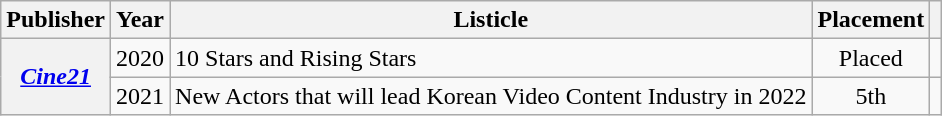<table class="wikitable plainrowheaders sortable" style="text-align:center">
<tr>
<th scope="col">Publisher</th>
<th scope="col">Year</th>
<th scope="col">Listicle</th>
<th scope="col">Placement</th>
<th scope="col" class="unsortable"></th>
</tr>
<tr>
<th scope="row" rowspan="2"><em><a href='#'>Cine21</a></em></th>
<td>2020</td>
<td style="text-align:left">10 Stars and Rising Stars</td>
<td>Placed</td>
<td></td>
</tr>
<tr>
<td>2021</td>
<td style="text-align:left">New Actors that will lead Korean Video Content Industry in 2022</td>
<td>5th</td>
<td></td>
</tr>
</table>
